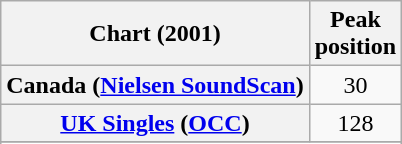<table class="wikitable sortable plainrowheaders">
<tr>
<th>Chart (2001)</th>
<th>Peak<br>position</th>
</tr>
<tr>
<th scope="row">Canada (<a href='#'>Nielsen SoundScan</a>)</th>
<td align="center">30</td>
</tr>
<tr>
<th scope="row"><a href='#'>UK Singles</a> (<a href='#'>OCC</a>)</th>
<td align="center">128</td>
</tr>
<tr>
</tr>
<tr>
</tr>
<tr>
</tr>
<tr>
</tr>
<tr>
</tr>
<tr>
</tr>
<tr>
</tr>
</table>
